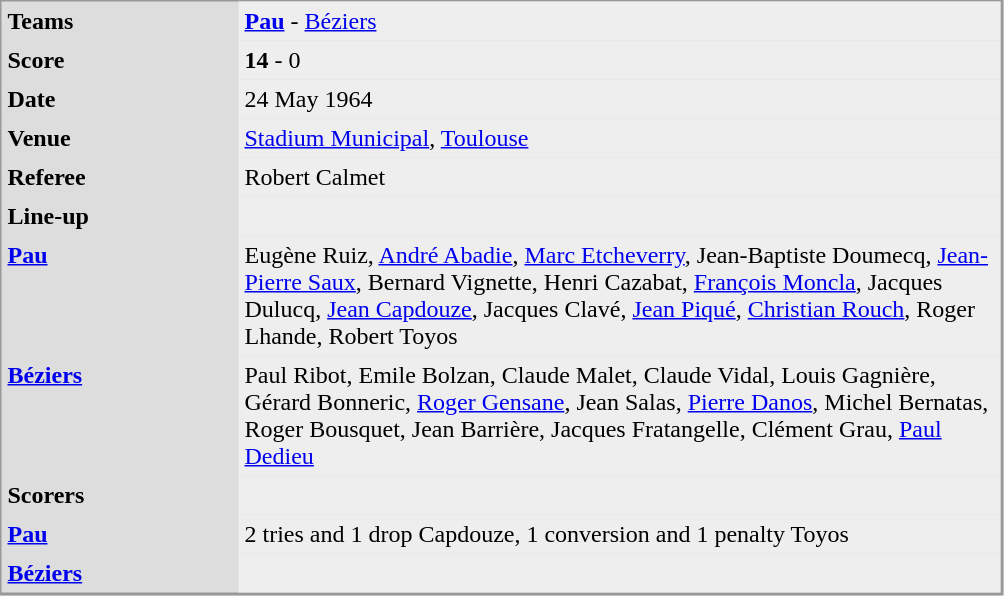<table align="left" cellpadding="4" cellspacing="0"  style="margin: 0 0 0 0; border: 1px solid #999; border-right-width: 2px; border-bottom-width: 2px; background-color: #DDDDDD">
<tr>
<td width="150" valign="top"><strong>Teams</strong></td>
<td width="500" bgcolor=#EEEEEE><strong><a href='#'>Pau</a> </strong> - <a href='#'>Béziers</a></td>
</tr>
<tr>
<td valign="top"><strong>Score</strong></td>
<td bgcolor=#EEEEEE><strong>14</strong> - 0</td>
</tr>
<tr>
<td valign="top"><strong>Date</strong></td>
<td bgcolor=#EEEEEE>24 May 1964</td>
</tr>
<tr>
<td valign="top"><strong>Venue</strong></td>
<td bgcolor=#EEEEEE><a href='#'>Stadium Municipal</a>, <a href='#'>Toulouse</a></td>
</tr>
<tr>
<td valign="top"><strong>Referee</strong></td>
<td bgcolor=#EEEEEE>Robert Calmet</td>
</tr>
<tr>
<td valign="top"><strong>Line-up</strong></td>
<td bgcolor=#EEEEEE></td>
</tr>
<tr>
<td valign="top"><strong> <a href='#'>Pau</a> </strong></td>
<td bgcolor=#EEEEEE>Eugène Ruiz, <a href='#'>André Abadie</a>, <a href='#'>Marc Etcheverry</a>, Jean-Baptiste Doumecq, <a href='#'>Jean-Pierre Saux</a>, Bernard Vignette, Henri Cazabat, <a href='#'>François Moncla</a>, Jacques Dulucq, <a href='#'>Jean Capdouze</a>, Jacques Clavé, <a href='#'>Jean Piqué</a>, <a href='#'>Christian Rouch</a>, Roger Lhande, Robert Toyos</td>
</tr>
<tr>
<td valign="top"><strong><a href='#'>Béziers</a></strong></td>
<td bgcolor=#EEEEEE>Paul Ribot, Emile Bolzan, Claude Malet, Claude Vidal, Louis Gagnière, Gérard Bonneric, <a href='#'>Roger Gensane</a>, Jean Salas, <a href='#'>Pierre Danos</a>, Michel Bernatas, Roger Bousquet, Jean Barrière, Jacques Fratangelle, Clément Grau, <a href='#'>Paul Dedieu</a></td>
</tr>
<tr>
<td valign="top"><strong>Scorers</strong></td>
<td bgcolor=#EEEEEE></td>
</tr>
<tr>
<td valign="top"><strong><a href='#'>Pau</a>  </strong></td>
<td bgcolor=#EEEEEE>2 tries and 1 drop Capdouze, 1 conversion and 1 penalty Toyos</td>
</tr>
<tr>
<td valign="top"><strong><a href='#'>Béziers</a></strong></td>
<td bgcolor=#EEEEEE></td>
</tr>
</table>
